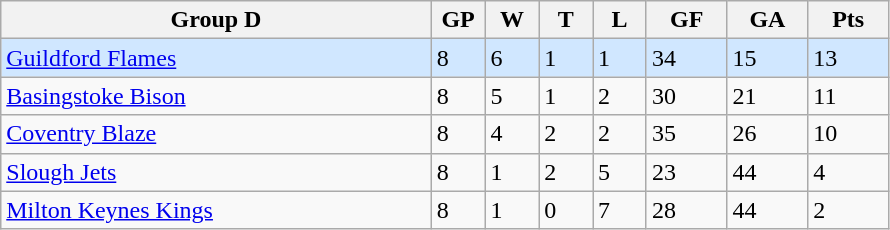<table class="wikitable">
<tr>
<th width="40%">Group D</th>
<th width="5%">GP</th>
<th width="5%">W</th>
<th width="5%">T</th>
<th width="5%">L</th>
<th width="7.5%">GF</th>
<th width="7.5%">GA</th>
<th width="7.5%">Pts</th>
</tr>
<tr bgcolor="#D0E7FF">
<td><a href='#'>Guildford Flames</a></td>
<td>8</td>
<td>6</td>
<td>1</td>
<td>1</td>
<td>34</td>
<td>15</td>
<td>13</td>
</tr>
<tr>
<td><a href='#'>Basingstoke Bison</a></td>
<td>8</td>
<td>5</td>
<td>1</td>
<td>2</td>
<td>30</td>
<td>21</td>
<td>11</td>
</tr>
<tr>
<td><a href='#'>Coventry Blaze</a></td>
<td>8</td>
<td>4</td>
<td>2</td>
<td>2</td>
<td>35</td>
<td>26</td>
<td>10</td>
</tr>
<tr>
<td><a href='#'>Slough Jets</a></td>
<td>8</td>
<td>1</td>
<td>2</td>
<td>5</td>
<td>23</td>
<td>44</td>
<td>4</td>
</tr>
<tr>
<td><a href='#'>Milton Keynes Kings</a></td>
<td>8</td>
<td>1</td>
<td>0</td>
<td>7</td>
<td>28</td>
<td>44</td>
<td>2</td>
</tr>
</table>
